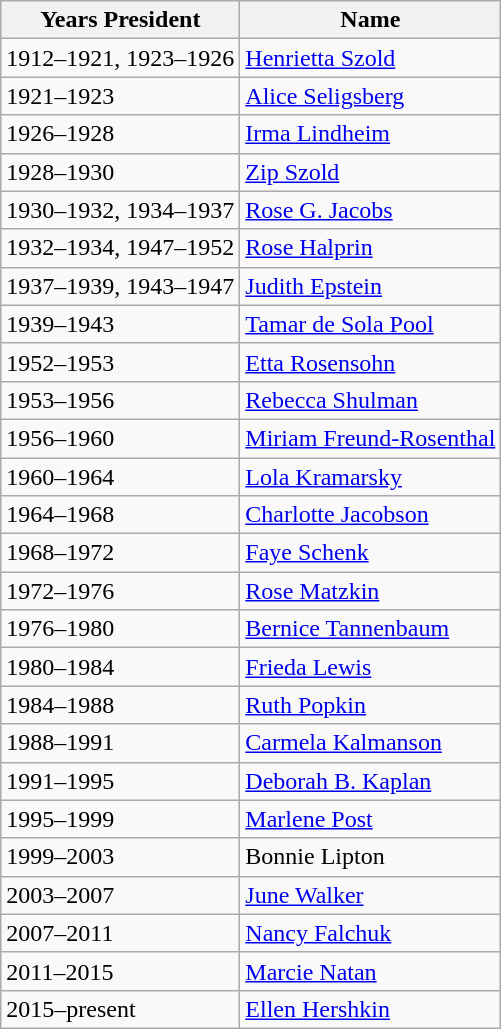<table class="wikitable">
<tr>
<th><strong>Years President</strong></th>
<th><strong>Name</strong></th>
</tr>
<tr>
<td>1912–1921, 1923–1926</td>
<td><a href='#'>Henrietta Szold</a></td>
</tr>
<tr>
<td>1921–1923</td>
<td><a href='#'>Alice Seligsberg</a></td>
</tr>
<tr>
<td>1926–1928</td>
<td><a href='#'>Irma Lindheim</a></td>
</tr>
<tr>
<td>1928–1930</td>
<td><a href='#'>Zip Szold</a></td>
</tr>
<tr>
<td>1930–1932, 1934–1937</td>
<td><a href='#'>Rose G. Jacobs</a></td>
</tr>
<tr>
<td>1932–1934, 1947–1952</td>
<td><a href='#'>Rose Halprin</a></td>
</tr>
<tr>
<td>1937–1939, 1943–1947</td>
<td><a href='#'>Judith Epstein</a></td>
</tr>
<tr>
<td>1939–1943</td>
<td><a href='#'>Tamar de Sola Pool</a></td>
</tr>
<tr>
<td>1952–1953</td>
<td><a href='#'>Etta Rosensohn</a></td>
</tr>
<tr>
<td>1953–1956</td>
<td><a href='#'>Rebecca Shulman</a></td>
</tr>
<tr>
<td>1956–1960</td>
<td><a href='#'>Miriam Freund-Rosenthal</a></td>
</tr>
<tr>
<td>1960–1964</td>
<td><a href='#'>Lola Kramarsky</a></td>
</tr>
<tr>
<td>1964–1968</td>
<td><a href='#'>Charlotte Jacobson</a></td>
</tr>
<tr>
<td>1968–1972</td>
<td><a href='#'>Faye Schenk</a></td>
</tr>
<tr>
<td>1972–1976</td>
<td><a href='#'>Rose Matzkin</a></td>
</tr>
<tr>
<td>1976–1980</td>
<td><a href='#'>Bernice Tannenbaum</a></td>
</tr>
<tr>
<td>1980–1984</td>
<td><a href='#'>Frieda Lewis</a></td>
</tr>
<tr>
<td>1984–1988</td>
<td><a href='#'>Ruth Popkin</a></td>
</tr>
<tr>
<td>1988–1991</td>
<td><a href='#'>Carmela Kalmanson</a></td>
</tr>
<tr>
<td>1991–1995</td>
<td><a href='#'>Deborah B. Kaplan</a></td>
</tr>
<tr>
<td>1995–1999</td>
<td><a href='#'>Marlene Post</a></td>
</tr>
<tr>
<td>1999–2003</td>
<td>Bonnie Lipton</td>
</tr>
<tr>
<td>2003–2007</td>
<td><a href='#'>June Walker</a></td>
</tr>
<tr>
<td>2007–2011</td>
<td><a href='#'>Nancy Falchuk</a></td>
</tr>
<tr>
<td>2011–2015</td>
<td><a href='#'>Marcie Natan</a></td>
</tr>
<tr>
<td>2015–present</td>
<td><a href='#'>Ellen Hershkin</a></td>
</tr>
</table>
